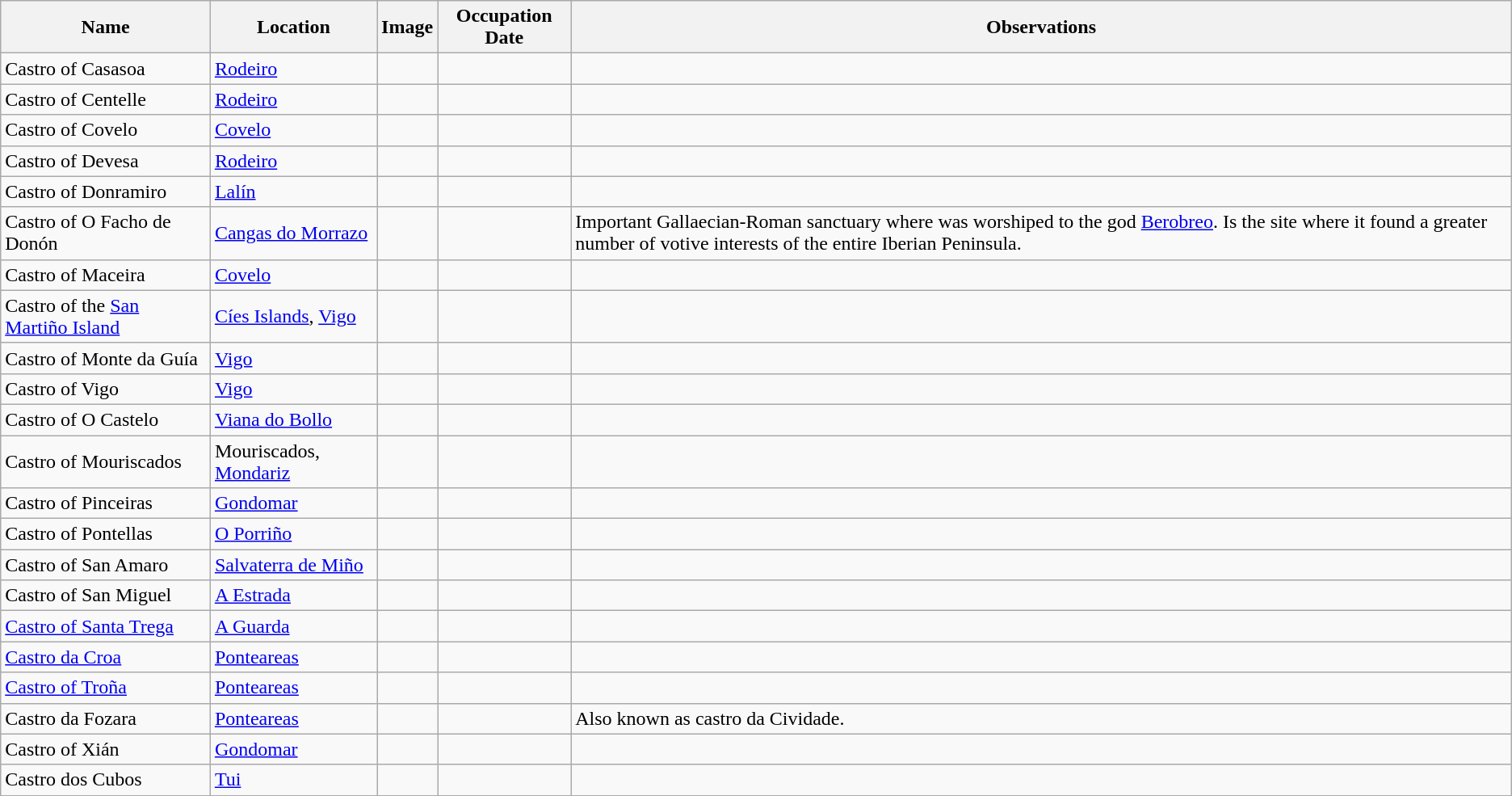<table class="wikitable">
<tr>
<th>Name</th>
<th>Location</th>
<th>Image</th>
<th>Occupation Date</th>
<th>Observations</th>
</tr>
<tr>
<td>Castro of Casasoa</td>
<td><a href='#'>Rodeiro</a></td>
<td></td>
<td></td>
<td></td>
</tr>
<tr>
<td>Castro of Centelle</td>
<td><a href='#'>Rodeiro</a></td>
<td></td>
<td></td>
<td></td>
</tr>
<tr>
<td>Castro of Covelo</td>
<td><a href='#'>Covelo</a></td>
<td></td>
<td></td>
<td></td>
</tr>
<tr>
<td>Castro of Devesa</td>
<td><a href='#'>Rodeiro</a></td>
<td></td>
<td></td>
<td></td>
</tr>
<tr>
<td>Castro of Donramiro</td>
<td><a href='#'>Lalín</a></td>
<td></td>
<td></td>
<td></td>
</tr>
<tr>
<td>Castro of O Facho de Donón</td>
<td><a href='#'>Cangas do Morrazo</a></td>
<td></td>
<td></td>
<td>Important Gallaecian-Roman sanctuary where was worshiped to the god <a href='#'>Berobreo</a>. Is the site where it found a greater number of votive interests of the entire Iberian Peninsula.</td>
</tr>
<tr>
<td>Castro of Maceira</td>
<td><a href='#'>Covelo</a></td>
<td></td>
<td></td>
<td></td>
</tr>
<tr>
<td>Castro of the <a href='#'>San Martiño Island</a></td>
<td><a href='#'>Cíes Islands</a>, <a href='#'>Vigo</a></td>
<td></td>
<td></td>
<td></td>
</tr>
<tr>
<td>Castro of Monte da Guía</td>
<td><a href='#'>Vigo</a></td>
<td></td>
<td></td>
<td></td>
</tr>
<tr>
<td>Castro of Vigo</td>
<td><a href='#'>Vigo</a></td>
<td></td>
<td></td>
<td></td>
</tr>
<tr>
<td>Castro of O Castelo</td>
<td><a href='#'>Viana do Bollo</a></td>
<td></td>
<td></td>
<td></td>
</tr>
<tr>
<td>Castro of Mouriscados</td>
<td>Mouriscados, <a href='#'>Mondariz</a></td>
<td></td>
<td></td>
<td></td>
</tr>
<tr>
<td>Castro of Pinceiras</td>
<td><a href='#'>Gondomar</a></td>
<td></td>
<td></td>
<td></td>
</tr>
<tr>
<td>Castro of Pontellas</td>
<td><a href='#'>O Porriño</a></td>
<td></td>
<td></td>
<td></td>
</tr>
<tr>
<td>Castro of San Amaro</td>
<td><a href='#'>Salvaterra de Miño</a></td>
<td></td>
<td></td>
<td></td>
</tr>
<tr>
<td>Castro of San Miguel</td>
<td><a href='#'>A Estrada</a></td>
<td></td>
<td></td>
<td></td>
</tr>
<tr>
<td><a href='#'>Castro of Santa Trega</a></td>
<td><a href='#'>A Guarda</a></td>
<td></td>
<td></td>
<td></td>
</tr>
<tr>
<td><a href='#'>Castro da Croa</a></td>
<td><a href='#'>Ponteareas</a></td>
<td></td>
<td></td>
<td></td>
</tr>
<tr>
<td><a href='#'>Castro of Troña</a></td>
<td><a href='#'>Ponteareas</a></td>
<td></td>
<td></td>
<td></td>
</tr>
<tr>
<td>Castro da Fozara</td>
<td><a href='#'>Ponteareas</a></td>
<td></td>
<td></td>
<td>Also known as castro da Cividade.</td>
</tr>
<tr>
<td>Castro of Xián</td>
<td><a href='#'>Gondomar</a></td>
<td></td>
<td></td>
<td></td>
</tr>
<tr>
<td>Castro dos Cubos</td>
<td><a href='#'>Tui</a></td>
<td></td>
<td></td>
<td></td>
</tr>
<tr>
</tr>
</table>
